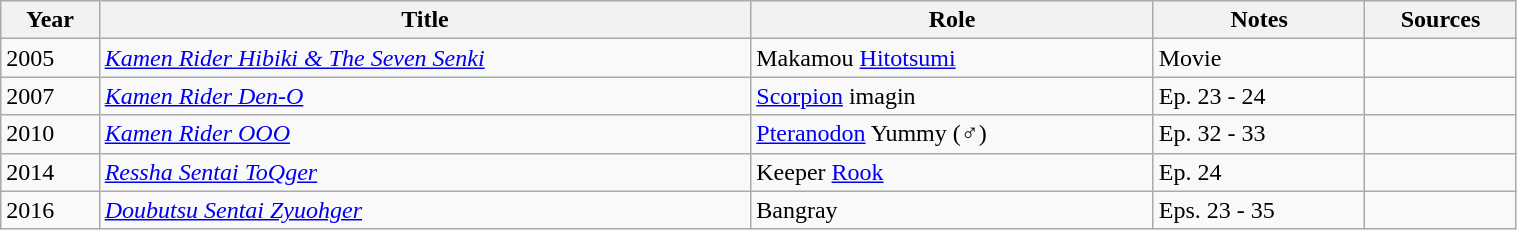<table class="sortable wikitable" style="min-width:80%;">
<tr>
<th>Year</th>
<th>Title</th>
<th>Role</th>
<th class="unsortable">Notes</th>
<th class="unsortable">Sources</th>
</tr>
<tr>
<td>2005</td>
<td><em><a href='#'>Kamen Rider Hibiki & The Seven Senki</a></em></td>
<td>Makamou <a href='#'>Hitotsumi</a></td>
<td>Movie</td>
<td></td>
</tr>
<tr>
<td>2007</td>
<td><em><a href='#'>Kamen Rider Den-O</a></em></td>
<td><a href='#'>Scorpion</a> imagin</td>
<td>Ep. 23 - 24</td>
<td></td>
</tr>
<tr>
<td>2010</td>
<td><em><a href='#'>Kamen Rider OOO</a></em></td>
<td><a href='#'>Pteranodon</a> Yummy (♂)</td>
<td>Ep. 32 - 33</td>
<td></td>
</tr>
<tr>
<td>2014</td>
<td><em><a href='#'>Ressha Sentai ToQger</a></em></td>
<td>Keeper <a href='#'>Rook</a></td>
<td>Ep. 24</td>
<td></td>
</tr>
<tr>
<td>2016</td>
<td><em><a href='#'>Doubutsu Sentai Zyuohger</a></em></td>
<td>Bangray</td>
<td>Eps. 23 - 35</td>
<td></td>
</tr>
</table>
